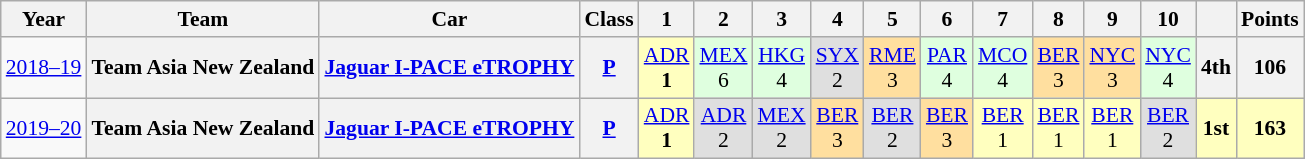<table class="wikitable" style="font-size: 90%; text-align:center;">
<tr valign="top">
<th valign=middle>Year</th>
<th valign=middle>Team</th>
<th valign=middle>Car</th>
<th valign=middle>Class</th>
<th style="width:26px;">1</th>
<th style="width:26px;">2</th>
<th style="width:26px;">3</th>
<th style="width:26px;">4</th>
<th style="width:26px;">5</th>
<th style="width:26px;">6</th>
<th style="width:26px;">7</th>
<th style="width:26px;">8</th>
<th style="width:26px;">9</th>
<th style="width:26px;">10</th>
<th></th>
<th valign="middle">Points</th>
</tr>
<tr>
<td><a href='#'>2018–19</a></td>
<th>Team Asia New Zealand</th>
<th><a href='#'>Jaguar I-PACE eTROPHY</a></th>
<th><a href='#'><strong><span>P</span></strong></a></th>
<td style="background:#ffffbf;"><a href='#'>ADR</a><br><strong>1</strong></td>
<td style="background:#dfffdf;"><a href='#'>MEX</a><br>6</td>
<td style="background:#dfffdf;"><a href='#'>HKG</a><br>4</td>
<td style="background:#dfdfdf;"><a href='#'>SYX</a><br>2</td>
<td style="background:#ffdf9f;"><a href='#'>RME</a><br>3</td>
<td style="background:#dfffdf;"><a href='#'>PAR</a><br>4</td>
<td style="background:#dfffdf;"><a href='#'>MCO</a><br>4</td>
<td style="background:#ffdf9f;"><a href='#'>BER</a><br>3</td>
<td style="background:#ffdf9f;"><a href='#'>NYC</a><br>3</td>
<td style="background:#dfffdf;"><a href='#'>NYC</a><br>4</td>
<th>4th</th>
<th>106</th>
</tr>
<tr>
<td><a href='#'>2019–20</a></td>
<th>Team Asia New Zealand</th>
<th><a href='#'>Jaguar I-PACE eTROPHY</a></th>
<th><a href='#'><strong><span>P</span></strong></a></th>
<td style="background:#ffffbf;"><a href='#'>ADR</a><br><strong>1</strong></td>
<td style="background:#DFDFDF;"><a href='#'>ADR</a><br>2</td>
<td style="background:#DFDFDF;"><a href='#'>MEX</a><br>2</td>
<td style="background:#ffdf9f;"><a href='#'>BER</a><br>3</td>
<td style="background:#DFDFDF;"><a href='#'>BER</a><br>2</td>
<td style="background:#ffdf9f;"><a href='#'>BER</a><br>3</td>
<td style="background:#ffffbf;"><a href='#'>BER</a><br>1</td>
<td style="background:#ffffbf;"><a href='#'>BER</a><br>1</td>
<td style="background:#ffffbf;"><a href='#'>BER</a><br>1</td>
<td style="background:#DFDFDF;"><a href='#'>BER</a><br>2</td>
<th style="background:#ffffbf;">1st</th>
<th style="background:#ffffbf;">163</th>
</tr>
</table>
